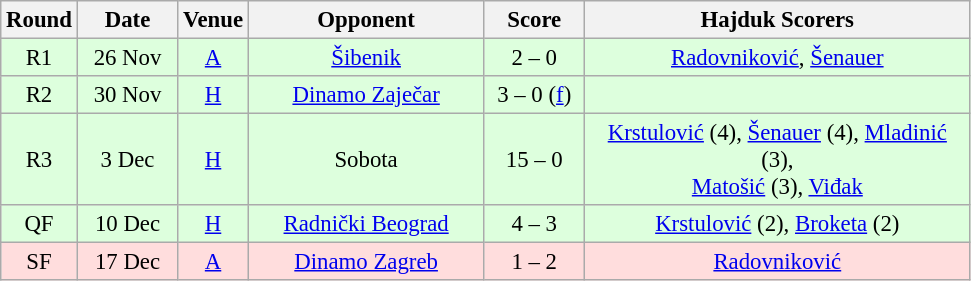<table class="wikitable sortable" style="text-align: center; font-size:95%;">
<tr>
<th width="30">Round</th>
<th width="60">Date</th>
<th width="20">Venue</th>
<th width="150">Opponent</th>
<th width="60">Score</th>
<th width="250">Hajduk Scorers</th>
</tr>
<tr bgcolor="#ddffdd">
<td>R1</td>
<td>26 Nov</td>
<td><a href='#'>A</a></td>
<td><a href='#'>Šibenik</a></td>
<td>2 – 0</td>
<td><a href='#'>Radovniković</a>, <a href='#'>Šenauer</a></td>
</tr>
<tr bgcolor="#ddffdd">
<td>R2</td>
<td>30 Nov</td>
<td><a href='#'>H</a></td>
<td><a href='#'>Dinamo Zaječar</a></td>
<td>3 – 0 (<a href='#'>f</a>)</td>
<td></td>
</tr>
<tr bgcolor="#ddffdd">
<td>R3</td>
<td>3 Dec</td>
<td><a href='#'>H</a></td>
<td>Sobota</td>
<td>15 – 0</td>
<td><a href='#'>Krstulović</a> (4), <a href='#'>Šenauer</a> (4), <a href='#'>Mladinić</a> (3),<br> <a href='#'>Matošić</a> (3), <a href='#'>Viđak</a></td>
</tr>
<tr bgcolor="#ddffdd">
<td>QF</td>
<td>10 Dec</td>
<td><a href='#'>H</a></td>
<td><a href='#'>Radnički Beograd</a></td>
<td>4 – 3</td>
<td><a href='#'>Krstulović</a> (2), <a href='#'>Broketa</a> (2)</td>
</tr>
<tr bgcolor="#ffdddd">
<td>SF</td>
<td>17 Dec</td>
<td><a href='#'>A</a></td>
<td><a href='#'>Dinamo Zagreb</a></td>
<td>1 – 2</td>
<td><a href='#'>Radovniković</a></td>
</tr>
</table>
